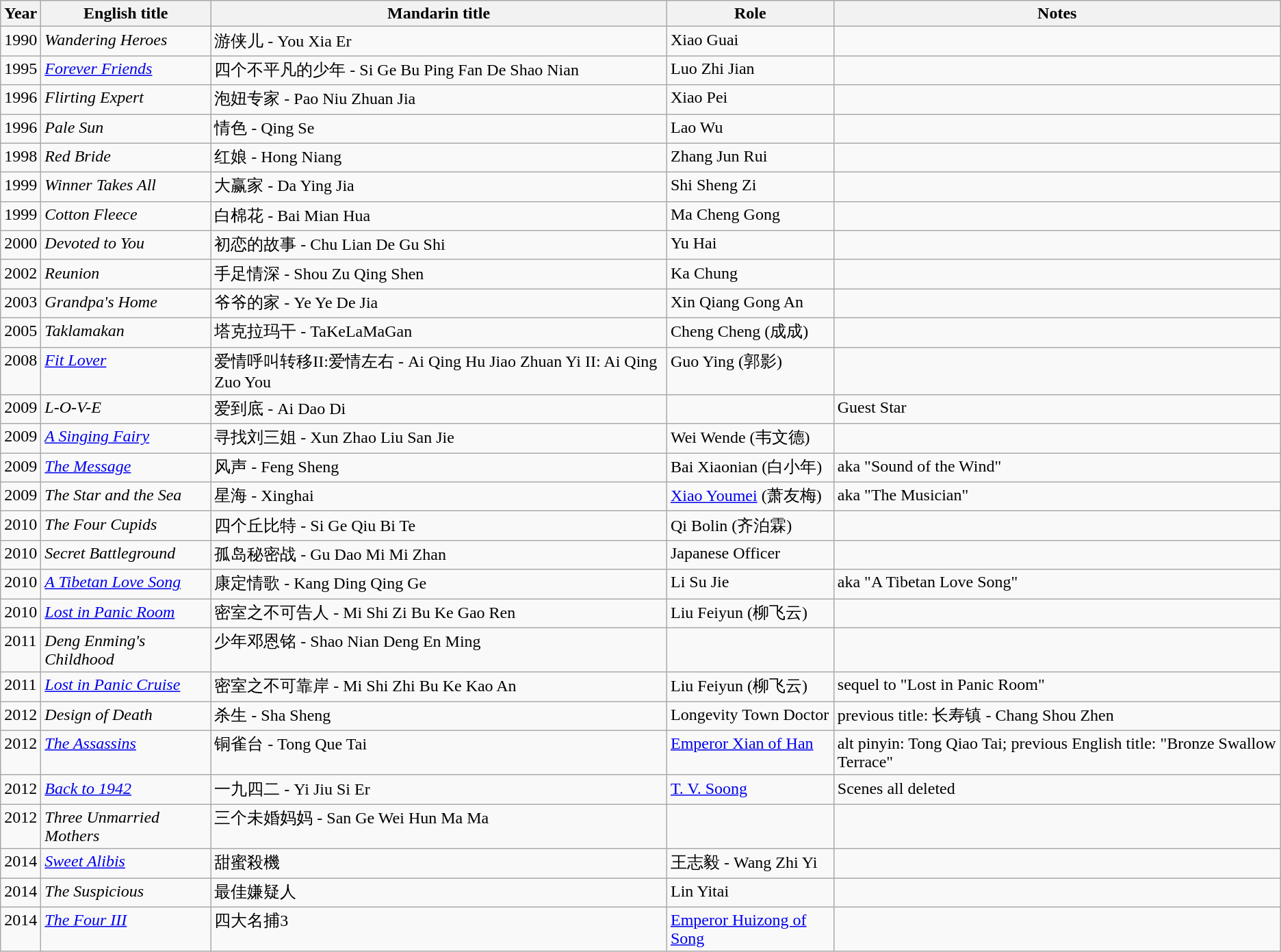<table class="wikitable sortable">
<tr>
<th>Year</th>
<th>English title</th>
<th>Mandarin title</th>
<th>Role</th>
<th class="unsortable">Notes</th>
</tr>
<tr>
<td align="left" valign="top">1990</td>
<td align="left" valign="top"><em>Wandering Heroes</em></td>
<td align="left" valign="top">游侠儿 - You Xia Er</td>
<td align="left" valign="top">Xiao Guai</td>
<td align="left" valign="top"></td>
</tr>
<tr>
<td align="left" valign="top">1995</td>
<td align="left" valign="top"><em><a href='#'>Forever Friends</a></em></td>
<td align="left" valign="top">四个不平凡的少年 - Si Ge Bu Ping Fan De Shao Nian</td>
<td align="left" valign="top">Luo Zhi Jian</td>
<td align="left" valign="top"></td>
</tr>
<tr>
<td align="left" valign="top">1996</td>
<td align="left" valign="top"><em>Flirting Expert</em></td>
<td align="left" valign="top">泡妞专家 - Pao Niu Zhuan Jia</td>
<td align="left" valign="top">Xiao Pei</td>
<td align="left" valign="top"></td>
</tr>
<tr>
<td align="left" valign="top">1996</td>
<td align="left" valign="top"><em>Pale Sun</em></td>
<td align="left" valign="top">情色 - Qing Se</td>
<td align="left" valign="top">Lao Wu</td>
<td align="left" valign="top"></td>
</tr>
<tr>
<td align="left" valign="top">1998</td>
<td align="left" valign="top"><em>Red Bride</em></td>
<td align="left" valign="top">红娘 - Hong Niang</td>
<td align="left" valign="top">Zhang Jun Rui</td>
<td align="left" valign="top"></td>
</tr>
<tr>
<td align="left" valign="top">1999</td>
<td align="left" valign="top"><em>Winner Takes All</em></td>
<td align="left" valign="top">大赢家 - Da Ying Jia</td>
<td align="left" valign="top">Shi Sheng Zi</td>
<td align="left" valign="top"></td>
</tr>
<tr>
<td align="left" valign="top">1999</td>
<td align="left" valign="top"><em>Cotton Fleece</em></td>
<td align="left" valign="top">白棉花 - Bai Mian Hua</td>
<td align="left" valign="top">Ma Cheng Gong</td>
<td align="left" valign="top"></td>
</tr>
<tr>
<td align="left" valign="top">2000</td>
<td align="left" valign="top"><em>Devoted to You</em></td>
<td align="left" valign="top">初恋的故事 - Chu Lian De Gu Shi</td>
<td align="left" valign="top">Yu Hai</td>
<td align="left" valign="top"></td>
</tr>
<tr>
<td align="left" valign="top">2002</td>
<td align="left" valign="top"><em>Reunion</em></td>
<td align="left" valign="top">手足情深 - Shou Zu Qing Shen</td>
<td align="left" valign="top">Ka Chung</td>
<td align="left" valign="top"></td>
</tr>
<tr>
<td align="left" valign="top">2003</td>
<td align="left" valign="top"><em>Grandpa's Home</em></td>
<td align="left" valign="top">爷爷的家 - Ye Ye De Jia</td>
<td align="left" valign="top">Xin Qiang Gong An</td>
<td align="left" valign="top"></td>
</tr>
<tr>
<td align="left" valign="top">2005</td>
<td align="left" valign="top"><em>Taklamakan</em></td>
<td align="left" valign="top">塔克拉玛干 - TaKeLaMaGan</td>
<td align="left" valign="top">Cheng Cheng (成成)</td>
<td align="left" valign="top"></td>
</tr>
<tr>
<td align="left" valign="top">2008</td>
<td align="left" valign="top"><em><a href='#'>Fit Lover</a></em></td>
<td align="left" valign="top">爱情呼叫转移II:爱情左右 - Ai Qing Hu Jiao Zhuan Yi II: Ai Qing Zuo You</td>
<td align="left" valign="top">Guo Ying (郭影)</td>
<td align="left" valign="top"></td>
</tr>
<tr>
<td align="left" valign="top">2009</td>
<td align="left" valign="top"><em>L-O-V-E</em></td>
<td align="left" valign="top">爱到底 - Ai Dao Di</td>
<td align="left" valign="top"></td>
<td align="left" valign="top">Guest Star</td>
</tr>
<tr>
<td align="left" valign="top">2009</td>
<td align="left" valign="top"><em><a href='#'>A Singing Fairy</a></em></td>
<td align="left" valign="top">寻找刘三姐 - Xun Zhao Liu San Jie</td>
<td align="left" valign="top">Wei Wende (韦文德)</td>
<td align="left" valign="top"></td>
</tr>
<tr>
<td align="left" valign="top">2009</td>
<td align="left" valign="top"><em><a href='#'>The Message</a></em></td>
<td align="left" valign="top">风声 - Feng Sheng</td>
<td align="left" valign="top">Bai Xiaonian (白小年)</td>
<td align="left" valign="top">aka "Sound of the Wind"</td>
</tr>
<tr>
<td align="left" valign="top">2009</td>
<td align="left" valign="top"><em>The Star and the Sea</em></td>
<td align="left" valign="top">星海 - Xinghai</td>
<td align="left" valign="top"><a href='#'>Xiao Youmei</a> (萧友梅)</td>
<td align="left" valign="top">aka "The Musician"</td>
</tr>
<tr>
<td align="left" valign="top">2010</td>
<td align="left" valign="top"><em>The Four Cupids</em></td>
<td align="left" valign="top">四个丘比特 - Si Ge Qiu Bi Te</td>
<td align="left" valign="top">Qi Bolin (齐泊霖)</td>
<td align="left" valign="top"></td>
</tr>
<tr>
<td align="left" valign="top">2010</td>
<td align="left" valign="top"><em>Secret Battleground</em></td>
<td align="left" valign="top">孤岛秘密战 - Gu Dao Mi Mi Zhan</td>
<td align="left" valign="top">Japanese Officer</td>
<td align="left" valign="top"></td>
</tr>
<tr>
<td align="left" valign="top">2010</td>
<td align="left" valign="top"><em><a href='#'>A Tibetan Love Song</a></em></td>
<td align="left" valign="top">康定情歌 - Kang Ding Qing Ge</td>
<td align="left" valign="top">Li Su Jie</td>
<td align="left" valign="top">aka "A Tibetan Love Song"</td>
</tr>
<tr>
<td align="left" valign="top">2010</td>
<td align="left" valign="top"><em><a href='#'>Lost in Panic Room</a></em></td>
<td align="left" valign="top">密室之不可告人 - Mi Shi Zi Bu Ke Gao Ren</td>
<td align="left" valign="top">Liu Feiyun (柳飞云)</td>
<td align="left" valign="top"></td>
</tr>
<tr>
<td align="left" valign="top">2011</td>
<td align="left" valign="top"><em>Deng Enming's Childhood</em></td>
<td align="left" valign="top">少年邓恩铭 - Shao Nian Deng En Ming</td>
<td align="left" valign="top"></td>
<td align="left" valign="top"></td>
</tr>
<tr>
<td align="left" valign="top">2011</td>
<td align="left" valign="top"><em><a href='#'>Lost in Panic Cruise</a></em></td>
<td align="left" valign="top">密室之不可靠岸 - Mi Shi Zhi Bu Ke Kao An</td>
<td align="left" valign="top">Liu Feiyun (柳飞云)</td>
<td align="left" valign="top">sequel to "Lost in Panic Room"</td>
</tr>
<tr>
<td align="left" valign="top">2012</td>
<td align="left" valign="top"><em>Design of Death</em></td>
<td align="left" valign="top">杀生 - Sha Sheng</td>
<td align="left" valign="top">Longevity Town Doctor</td>
<td align="left" valign="top">previous title: 长寿镇 - Chang Shou Zhen</td>
</tr>
<tr>
<td align="left" valign="top">2012</td>
<td align="left" valign="top"><em><a href='#'>The Assassins</a></em></td>
<td align="left" valign="top">铜雀台 - Tong Que Tai</td>
<td align="left" valign="top"><a href='#'>Emperor Xian of Han</a></td>
<td align="left" valign="top">alt pinyin: Tong Qiao Tai; previous English title: "Bronze Swallow Terrace"</td>
</tr>
<tr>
<td align="left" valign="top">2012</td>
<td align="left" valign="top"><em><a href='#'>Back to 1942</a></em></td>
<td align="left" valign="top">一九四二 - Yi Jiu Si Er</td>
<td align="left" valign="top"><a href='#'>T. V. Soong</a></td>
<td align="left" valign="top">Scenes all deleted</td>
</tr>
<tr>
<td align="left" valign="top">2012</td>
<td align="left" valign="top"><em>Three Unmarried Mothers</em></td>
<td align="left" valign="top">三个未婚妈妈 - San Ge Wei Hun Ma Ma</td>
<td align="left" valign="top"></td>
<td align="left" valign="top"></td>
</tr>
<tr>
<td align="left" valign="top">2014</td>
<td align="left" valign="top"><em><a href='#'>Sweet Alibis</a></em></td>
<td align="left" valign="top">甜蜜殺機</td>
<td align="left" valign="top">王志毅 - Wang Zhi Yi</td>
<td align="left" valign="top"></td>
</tr>
<tr>
<td align="left" valign="top">2014</td>
<td align="left" valign="top"><em>The Suspicious</em></td>
<td align="left" valign="top">最佳嫌疑人</td>
<td align="left" valign="top">Lin Yitai</td>
<td align="left" valign="top"></td>
</tr>
<tr>
<td align="left" valign="top">2014</td>
<td align="left" valign="top"><em><a href='#'>The Four III</a></em></td>
<td align="left" valign="top">四大名捕3</td>
<td align="left" valign="top"><a href='#'>Emperor Huizong of Song</a></td>
<td align="left" valign="top"></td>
</tr>
</table>
